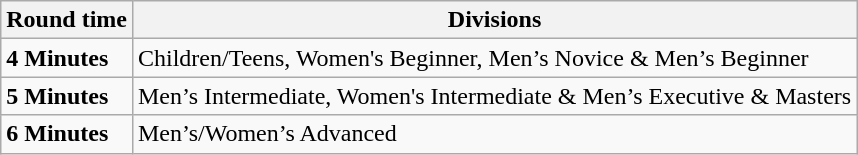<table class="wikitable">
<tr>
<th>Round time</th>
<th>Divisions</th>
</tr>
<tr>
<td><strong>4 Minutes</strong></td>
<td>Children/Teens, Women's Beginner, Men’s Novice & Men’s Beginner</td>
</tr>
<tr>
<td><strong>5 Minutes</strong></td>
<td>Men’s Intermediate, Women's Intermediate & Men’s Executive & Masters</td>
</tr>
<tr>
<td><strong>6 Minutes</strong></td>
<td>Men’s/Women’s Advanced</td>
</tr>
</table>
